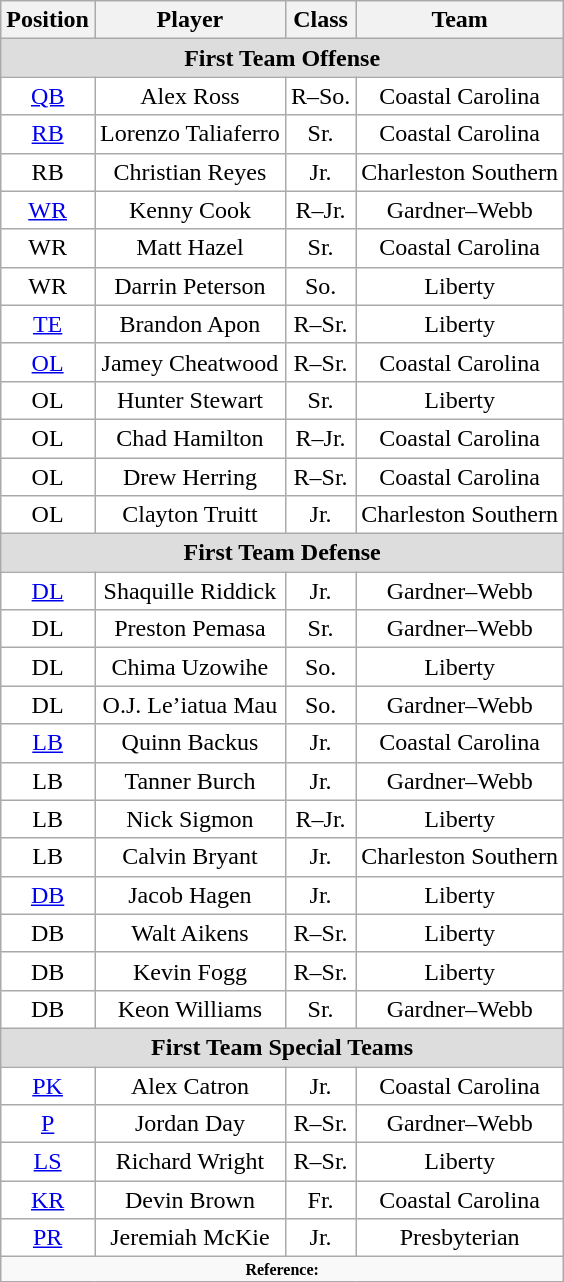<table class="wikitable sortable" border="1">
<tr>
<th>Position</th>
<th>Player</th>
<th>Class</th>
<th>Team</th>
</tr>
<tr>
<td colspan="4" style="text-align:center; background:#DDDDDD;"><strong>First Team Offense</strong></td>
</tr>
<tr>
<td style="text-align:center; background:white"><a href='#'>QB</a></td>
<td style="text-align:center; background:white">Alex Ross</td>
<td style="text-align:center; background:white">R–So.</td>
<td style="text-align:center; background:white">Coastal Carolina</td>
</tr>
<tr>
<td style="text-align:center; background:white"><a href='#'>RB</a></td>
<td style="text-align:center; background:white">Lorenzo Taliaferro</td>
<td style="text-align:center; background:white">Sr.</td>
<td style="text-align:center; background:white">Coastal Carolina</td>
</tr>
<tr>
<td style="text-align:center; background:white">RB</td>
<td style="text-align:center; background:white">Christian Reyes</td>
<td style="text-align:center; background:white">Jr.</td>
<td style="text-align:center; background:white">Charleston Southern</td>
</tr>
<tr>
<td style="text-align:center; background:white"><a href='#'>WR</a></td>
<td style="text-align:center; background:white">Kenny Cook</td>
<td style="text-align:center; background:white">R–Jr.</td>
<td style="text-align:center; background:white">Gardner–Webb</td>
</tr>
<tr>
<td style="text-align:center; background:white">WR</td>
<td style="text-align:center; background:white">Matt Hazel</td>
<td style="text-align:center; background:white">Sr.</td>
<td style="text-align:center; background:white">Coastal Carolina</td>
</tr>
<tr>
<td style="text-align:center; background:white">WR</td>
<td style="text-align:center; background:white">Darrin Peterson</td>
<td style="text-align:center; background:white">So.</td>
<td style="text-align:center; background:white">Liberty</td>
</tr>
<tr>
<td style="text-align:center; background:white"><a href='#'>TE</a></td>
<td style="text-align:center; background:white">Brandon Apon</td>
<td style="text-align:center; background:white">R–Sr.</td>
<td style="text-align:center; background:white">Liberty</td>
</tr>
<tr>
<td style="text-align:center; background:white"><a href='#'>OL</a></td>
<td style="text-align:center; background:white">Jamey Cheatwood</td>
<td style="text-align:center; background:white">R–Sr.</td>
<td style="text-align:center; background:white">Coastal Carolina</td>
</tr>
<tr>
<td style="text-align:center; background:white">OL</td>
<td style="text-align:center; background:white">Hunter Stewart</td>
<td style="text-align:center; background:white">Sr.</td>
<td style="text-align:center; background:white">Liberty</td>
</tr>
<tr>
<td style="text-align:center; background:white">OL</td>
<td style="text-align:center; background:white">Chad Hamilton</td>
<td style="text-align:center; background:white">R–Jr.</td>
<td style="text-align:center; background:white">Coastal Carolina</td>
</tr>
<tr>
<td style="text-align:center; background:white">OL</td>
<td style="text-align:center; background:white">Drew Herring</td>
<td style="text-align:center; background:white">R–Sr.</td>
<td style="text-align:center; background:white">Coastal Carolina</td>
</tr>
<tr>
<td style="text-align:center; background:white">OL</td>
<td style="text-align:center; background:white">Clayton Truitt</td>
<td style="text-align:center; background:white">Jr.</td>
<td style="text-align:center; background:white">Charleston Southern</td>
</tr>
<tr>
<td colspan="4" style="text-align:center; background:#DDDDDD;"><strong>First Team Defense</strong></td>
</tr>
<tr>
<td style="text-align:center; background:white"><a href='#'>DL</a></td>
<td style="text-align:center; background:white">Shaquille Riddick</td>
<td style="text-align:center; background:white">Jr.</td>
<td style="text-align:center; background:white">Gardner–Webb</td>
</tr>
<tr>
<td style="text-align:center; background:white">DL</td>
<td style="text-align:center; background:white">Preston Pemasa</td>
<td style="text-align:center; background:white">Sr.</td>
<td style="text-align:center; background:white">Gardner–Webb</td>
</tr>
<tr>
<td style="text-align:center; background:white">DL</td>
<td style="text-align:center; background:white">Chima Uzowihe</td>
<td style="text-align:center; background:white">So.</td>
<td style="text-align:center; background:white">Liberty</td>
</tr>
<tr>
<td style="text-align:center; background:white">DL</td>
<td style="text-align:center; background:white">O.J. Le’iatua Mau</td>
<td style="text-align:center; background:white">So.</td>
<td style="text-align:center; background:white">Gardner–Webb</td>
</tr>
<tr>
<td style="text-align:center; background:white"><a href='#'>LB</a></td>
<td style="text-align:center; background:white">Quinn Backus</td>
<td style="text-align:center; background:white">Jr.</td>
<td style="text-align:center; background:white">Coastal Carolina</td>
</tr>
<tr>
<td style="text-align:center; background:white">LB</td>
<td style="text-align:center; background:white">Tanner Burch</td>
<td style="text-align:center; background:white">Jr.</td>
<td style="text-align:center; background:white">Gardner–Webb</td>
</tr>
<tr>
<td style="text-align:center; background:white">LB</td>
<td style="text-align:center; background:white">Nick Sigmon</td>
<td style="text-align:center; background:white">R–Jr.</td>
<td style="text-align:center; background:white">Liberty</td>
</tr>
<tr>
<td style="text-align:center; background:white">LB</td>
<td style="text-align:center; background:white">Calvin Bryant</td>
<td style="text-align:center; background:white">Jr.</td>
<td style="text-align:center; background:white">Charleston Southern</td>
</tr>
<tr>
<td style="text-align:center; background:white"><a href='#'>DB</a></td>
<td style="text-align:center; background:white">Jacob Hagen</td>
<td style="text-align:center; background:white">Jr.</td>
<td style="text-align:center; background:white">Liberty</td>
</tr>
<tr>
<td style="text-align:center; background:white">DB</td>
<td style="text-align:center; background:white">Walt Aikens</td>
<td style="text-align:center; background:white">R–Sr.</td>
<td style="text-align:center; background:white">Liberty</td>
</tr>
<tr>
<td style="text-align:center; background:white">DB</td>
<td style="text-align:center; background:white">Kevin Fogg</td>
<td style="text-align:center; background:white">R–Sr.</td>
<td style="text-align:center; background:white">Liberty</td>
</tr>
<tr>
<td style="text-align:center; background:white">DB</td>
<td style="text-align:center; background:white">Keon Williams</td>
<td style="text-align:center; background:white">Sr.</td>
<td style="text-align:center; background:white">Gardner–Webb</td>
</tr>
<tr>
<td colspan="4" style="text-align:center; background:#DDDDDD;"><strong>First Team Special Teams</strong></td>
</tr>
<tr>
<td style="text-align:center; background:white"><a href='#'>PK</a></td>
<td style="text-align:center; background:white">Alex Catron</td>
<td style="text-align:center; background:white">Jr.</td>
<td style="text-align:center; background:white">Coastal Carolina</td>
</tr>
<tr>
<td style="text-align:center; background:white"><a href='#'>P</a></td>
<td style="text-align:center; background:white">Jordan Day</td>
<td style="text-align:center; background:white">R–Sr.</td>
<td style="text-align:center; background:white">Gardner–Webb</td>
</tr>
<tr>
<td style="text-align:center; background:white"><a href='#'>LS</a></td>
<td style="text-align:center; background:white">Richard Wright</td>
<td style="text-align:center; background:white">R–Sr.</td>
<td style="text-align:center; background:white">Liberty</td>
</tr>
<tr>
<td style="text-align:center; background:white"><a href='#'>KR</a></td>
<td style="text-align:center; background:white">Devin Brown</td>
<td style="text-align:center; background:white">Fr.</td>
<td style="text-align:center; background:white">Coastal Carolina</td>
</tr>
<tr>
<td style="text-align:center; background:white"><a href='#'>PR</a></td>
<td style="text-align:center; background:white">Jeremiah McKie</td>
<td style="text-align:center; background:white">Jr.</td>
<td style="text-align:center; background:white">Presbyterian</td>
</tr>
<tr>
<td colspan="4" style="font-size: 8pt" align="center"><strong>Reference:</strong></td>
</tr>
</table>
